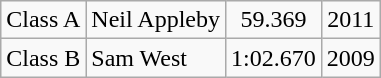<table class="wikitable">
<tr>
<td>Class A</td>
<td>Neil Appleby</td>
<td align="center">59.369</td>
<td align="center">2011</td>
</tr>
<tr>
<td>Class B</td>
<td>Sam West</td>
<td align="center">1:02.670</td>
<td align="center">2009</td>
</tr>
</table>
